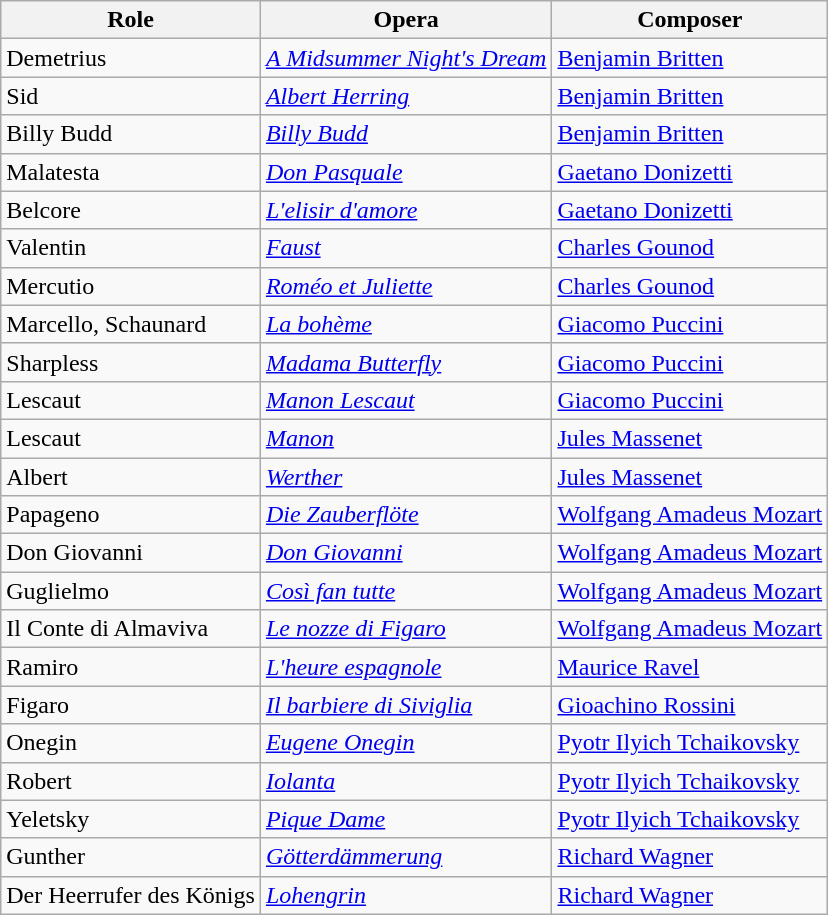<table class="wikitable">
<tr>
<th>Role</th>
<th>Opera</th>
<th>Composer</th>
</tr>
<tr>
<td>Demetrius</td>
<td><em><a href='#'>A Midsummer Night's Dream</a></em></td>
<td><a href='#'>Benjamin Britten</a></td>
</tr>
<tr>
<td>Sid</td>
<td><em><a href='#'>Albert Herring</a></em></td>
<td><a href='#'>Benjamin Britten</a></td>
</tr>
<tr>
<td>Billy Budd</td>
<td><em><a href='#'>Billy Budd</a></em></td>
<td><a href='#'>Benjamin Britten</a></td>
</tr>
<tr>
<td>Malatesta</td>
<td><em><a href='#'>Don Pasquale</a></em></td>
<td><a href='#'>Gaetano Donizetti</a></td>
</tr>
<tr>
<td>Belcore</td>
<td><em><a href='#'>L'elisir d'amore</a></em></td>
<td><a href='#'>Gaetano Donizetti</a></td>
</tr>
<tr>
<td>Valentin</td>
<td><em><a href='#'>Faust</a></em></td>
<td><a href='#'>Charles Gounod</a></td>
</tr>
<tr>
<td>Mercutio</td>
<td><em><a href='#'>Roméo et Juliette</a></em></td>
<td><a href='#'>Charles Gounod</a></td>
</tr>
<tr>
<td>Marcello, Schaunard</td>
<td><em><a href='#'>La bohème</a></em></td>
<td><a href='#'>Giacomo Puccini</a></td>
</tr>
<tr>
<td>Sharpless</td>
<td><em><a href='#'>Madama Butterfly</a></em></td>
<td><a href='#'>Giacomo Puccini</a></td>
</tr>
<tr>
<td>Lescaut</td>
<td><em><a href='#'>Manon Lescaut</a></em></td>
<td><a href='#'>Giacomo Puccini</a></td>
</tr>
<tr>
<td>Lescaut</td>
<td><em><a href='#'>Manon</a></em></td>
<td><a href='#'>Jules Massenet</a></td>
</tr>
<tr>
<td>Albert</td>
<td><em><a href='#'>Werther</a></em></td>
<td><a href='#'>Jules Massenet</a></td>
</tr>
<tr>
<td>Papageno</td>
<td><em><a href='#'>Die Zauberflöte</a></em></td>
<td><a href='#'>Wolfgang Amadeus Mozart</a></td>
</tr>
<tr>
<td>Don Giovanni</td>
<td><em><a href='#'>Don Giovanni</a></em></td>
<td><a href='#'>Wolfgang Amadeus Mozart</a></td>
</tr>
<tr>
<td>Guglielmo</td>
<td><em><a href='#'>Così fan tutte</a></em></td>
<td><a href='#'>Wolfgang Amadeus Mozart</a></td>
</tr>
<tr>
<td>Il Conte di Almaviva</td>
<td><em><a href='#'>Le nozze di Figaro</a></em></td>
<td><a href='#'>Wolfgang Amadeus Mozart</a></td>
</tr>
<tr>
<td>Ramiro</td>
<td><em><a href='#'>L'heure espagnole</a></em></td>
<td><a href='#'>Maurice Ravel</a></td>
</tr>
<tr>
<td>Figaro</td>
<td><em><a href='#'>Il barbiere di Siviglia</a></em></td>
<td><a href='#'>Gioachino Rossini</a></td>
</tr>
<tr>
<td>Onegin</td>
<td><em><a href='#'>Eugene Onegin</a></em></td>
<td><a href='#'>Pyotr Ilyich Tchaikovsky</a></td>
</tr>
<tr>
<td>Robert</td>
<td><em><a href='#'>Iolanta</a></em></td>
<td><a href='#'>Pyotr Ilyich Tchaikovsky</a></td>
</tr>
<tr>
<td>Yeletsky</td>
<td><em><a href='#'>Pique Dame</a></em></td>
<td><a href='#'>Pyotr Ilyich Tchaikovsky</a></td>
</tr>
<tr>
<td>Gunther</td>
<td><em><a href='#'>Götterdämmerung</a></em></td>
<td><a href='#'>Richard Wagner</a></td>
</tr>
<tr>
<td>Der Heerrufer des Königs</td>
<td><em><a href='#'>Lohengrin</a></em></td>
<td><a href='#'>Richard Wagner</a></td>
</tr>
</table>
